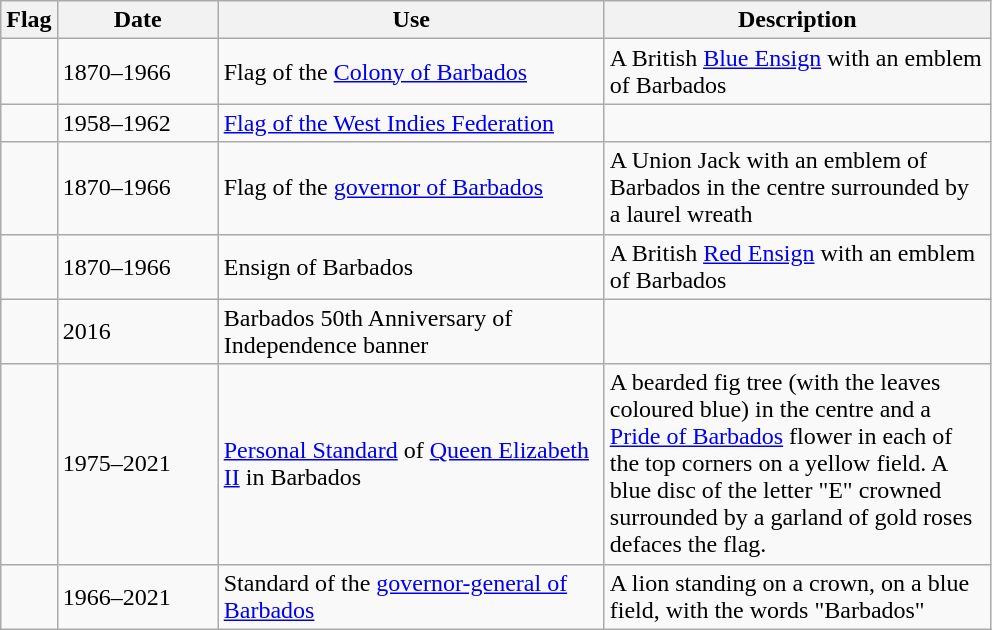<table class="wikitable">
<tr>
<th>Flag</th>
<th width="100">Date</th>
<th width="250">Use</th>
<th width="250">Description</th>
</tr>
<tr>
<td></td>
<td>1870–1966</td>
<td>Flag of the <a href='#'>Colony of Barbados</a></td>
<td>A British <a href='#'>Blue Ensign</a> with an emblem of Barbados</td>
</tr>
<tr>
<td></td>
<td>1958–1962</td>
<td><a href='#'>Flag of the West Indies Federation</a></td>
<td></td>
</tr>
<tr>
<td></td>
<td>1870–1966</td>
<td>Flag of the <a href='#'>governor of Barbados</a></td>
<td>A Union Jack  with an emblem of Barbados in the centre surrounded by a laurel wreath</td>
</tr>
<tr>
<td></td>
<td>1870–1966</td>
<td>Ensign of Barbados</td>
<td>A British <a href='#'>Red Ensign</a> with an emblem of Barbados</td>
</tr>
<tr>
<td></td>
<td>2016</td>
<td>Barbados 50th Anniversary of Independence banner</td>
<td></td>
</tr>
<tr>
<td></td>
<td>1975–2021</td>
<td><a href='#'>Personal Standard</a> of <a href='#'>Queen Elizabeth II</a> in Barbados</td>
<td>A bearded fig tree (with the leaves coloured blue) in the centre and a <a href='#'>Pride of Barbados</a> flower in each of the top corners on a yellow field. A blue disc of the letter "E" crowned surrounded by a garland of gold roses defaces the flag.</td>
</tr>
<tr>
<td></td>
<td>1966–2021</td>
<td>Standard of the <a href='#'>governor-general of Barbados</a></td>
<td>A lion standing on a crown, on a blue field, with the words "Barbados"</td>
</tr>
</table>
